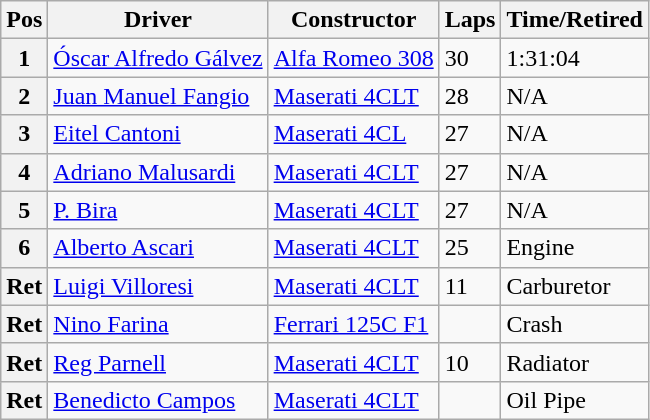<table class="wikitable">
<tr>
<th>Pos</th>
<th>Driver</th>
<th>Constructor</th>
<th>Laps</th>
<th>Time/Retired</th>
</tr>
<tr>
<th>1</th>
<td> <a href='#'>Óscar Alfredo Gálvez</a></td>
<td><a href='#'>Alfa Romeo 308</a></td>
<td>30</td>
<td>1:31:04</td>
</tr>
<tr>
<th>2</th>
<td> <a href='#'>Juan Manuel Fangio</a></td>
<td><a href='#'>Maserati 4CLT</a></td>
<td>28</td>
<td>N/A</td>
</tr>
<tr>
<th>3</th>
<td> <a href='#'>Eitel Cantoni</a></td>
<td><a href='#'>Maserati 4CL</a></td>
<td>27</td>
<td>N/A</td>
</tr>
<tr>
<th>4</th>
<td> <a href='#'>Adriano Malusardi</a></td>
<td><a href='#'>Maserati 4CLT</a></td>
<td>27</td>
<td>N/A</td>
</tr>
<tr>
<th>5</th>
<td> <a href='#'>P. Bira</a></td>
<td><a href='#'>Maserati 4CLT</a></td>
<td>27</td>
<td>N/A</td>
</tr>
<tr>
<th>6</th>
<td> <a href='#'>Alberto Ascari</a></td>
<td><a href='#'>Maserati 4CLT</a></td>
<td>25</td>
<td>Engine</td>
</tr>
<tr>
<th>Ret</th>
<td> <a href='#'>Luigi Villoresi</a></td>
<td><a href='#'>Maserati 4CLT</a></td>
<td>11</td>
<td>Carburetor</td>
</tr>
<tr>
<th>Ret</th>
<td> <a href='#'>Nino Farina</a></td>
<td><a href='#'>Ferrari 125C F1</a></td>
<td></td>
<td>Crash</td>
</tr>
<tr>
<th>Ret</th>
<td> <a href='#'>Reg Parnell</a></td>
<td><a href='#'>Maserati 4CLT</a></td>
<td>10</td>
<td>Radiator</td>
</tr>
<tr>
<th>Ret</th>
<td> <a href='#'>Benedicto Campos</a></td>
<td><a href='#'>Maserati 4CLT</a></td>
<td></td>
<td>Oil Pipe</td>
</tr>
</table>
